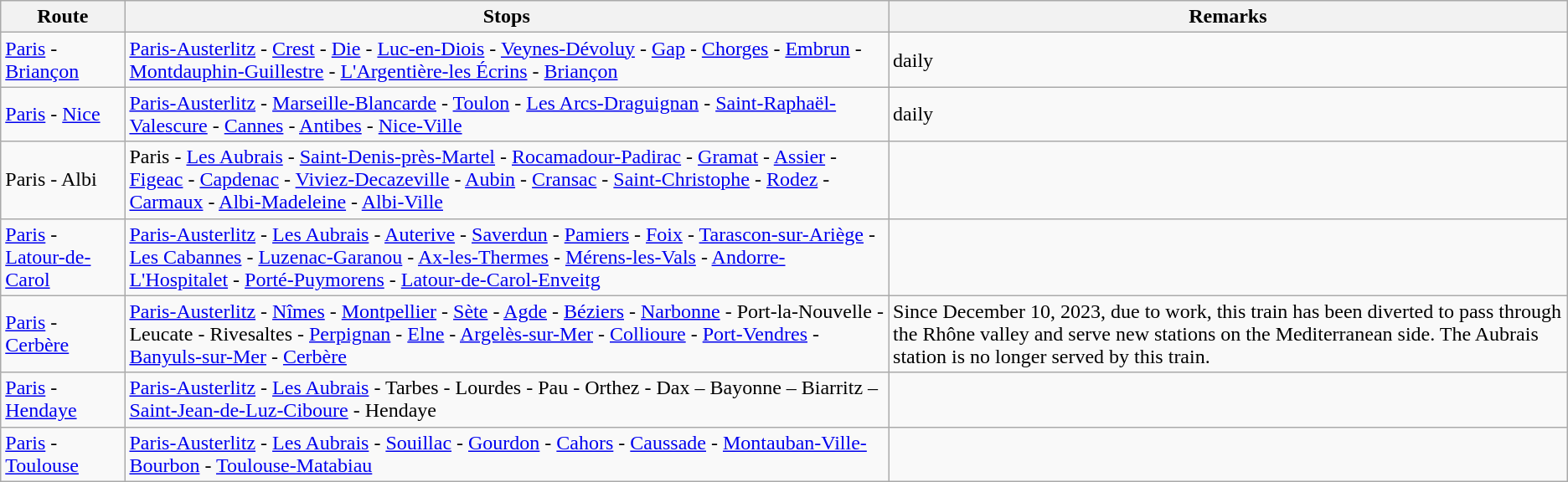<table class="wikitable vatop">
<tr>
<th>Route</th>
<th>Stops</th>
<th>Remarks</th>
</tr>
<tr>
<td><a href='#'>Paris</a> - <a href='#'>Briançon</a></td>
<td><a href='#'>Paris-Austerlitz</a> - <a href='#'>Crest</a> - <a href='#'>Die</a> - <a href='#'>Luc-en-Diois</a> - <a href='#'>Veynes-Dévoluy</a> - <a href='#'>Gap</a> - <a href='#'>Chorges</a> - <a href='#'>Embrun</a> - <a href='#'>Montdauphin-Guillestre</a> - <a href='#'>L'Argentière-les Écrins</a> - <a href='#'>Briançon</a></td>
<td>daily</td>
</tr>
<tr>
<td><a href='#'>Paris</a> - <a href='#'>Nice</a></td>
<td><a href='#'>Paris-Austerlitz</a> - <a href='#'>Marseille-Blancarde</a> - <a href='#'>Toulon</a> - <a href='#'>Les Arcs-Draguignan</a> - <a href='#'>Saint-Raphaël-Valescure</a> - <a href='#'>Cannes</a> - <a href='#'>Antibes</a> - <a href='#'>Nice-Ville</a></td>
<td>daily</td>
</tr>
<tr>
<td>Paris - Albi</td>
<td>Paris - <a href='#'>Les Aubrais</a> - <a href='#'>Saint-Denis-près-Martel</a> - <a href='#'>Rocamadour-Padirac</a> - <a href='#'>Gramat</a> - <a href='#'>Assier</a> - <a href='#'>Figeac</a> - <a href='#'>Capdenac</a> - <a href='#'>Viviez-Decazeville</a> - <a href='#'>Aubin</a> - <a href='#'>Cransac</a> - <a href='#'>Saint-Christophe</a> - <a href='#'>Rodez</a> - <a href='#'>Carmaux</a> - <a href='#'>Albi-Madeleine</a> - <a href='#'>Albi-Ville</a></td>
<td></td>
</tr>
<tr>
<td><a href='#'>Paris</a> - <a href='#'>Latour-de-Carol</a></td>
<td><a href='#'>Paris-Austerlitz</a> - <a href='#'>Les Aubrais</a> - <a href='#'>Auterive</a> - <a href='#'>Saverdun</a> - <a href='#'>Pamiers</a> - <a href='#'>Foix</a> - <a href='#'>Tarascon-sur-Ariège</a> - <a href='#'>Les Cabannes</a> - <a href='#'>Luzenac-Garanou</a> - <a href='#'>Ax-les-Thermes</a> - <a href='#'>Mérens-les-Vals</a> - <a href='#'>Andorre-L'Hospitalet</a> - <a href='#'>Porté-Puymorens</a> - <a href='#'>Latour-de-Carol-Enveitg</a></td>
<td></td>
</tr>
<tr>
<td><a href='#'>Paris</a> - <a href='#'>Cerbère</a></td>
<td><a href='#'>Paris-Austerlitz</a> - <a href='#'>Nîmes</a> - <a href='#'>Montpellier</a> - <a href='#'>Sète</a> - <a href='#'>Agde</a> - <a href='#'>Béziers</a> - <a href='#'>Narbonne</a> - Port-la-Nouvelle - Leucate - Rivesaltes - <a href='#'>Perpignan</a> - <a href='#'>Elne</a> - <a href='#'>Argelès-sur-Mer</a> - <a href='#'>Collioure</a> - <a href='#'>Port-Vendres</a> - <a href='#'>Banyuls-sur-Mer</a> - <a href='#'>Cerbère</a></td>
<td>Since December 10, 2023, due to work, this train has been diverted to pass through the Rhône valley and serve new stations on the Mediterranean side. The Aubrais station is no longer served by this train.</td>
</tr>
<tr>
<td><a href='#'>Paris</a> - <a href='#'>Hendaye</a></td>
<td><a href='#'>Paris-Austerlitz</a> - <a href='#'>Les Aubrais</a> - Tarbes - Lourdes - Pau - Orthez - Dax – Bayonne – Biarritz – <a href='#'>Saint-Jean-de-Luz-Ciboure</a> - Hendaye</td>
<td></td>
</tr>
<tr>
<td><a href='#'>Paris</a> - <a href='#'>Toulouse</a></td>
<td><a href='#'>Paris-Austerlitz</a> - <a href='#'>Les Aubrais</a> - <a href='#'>Souillac</a> - <a href='#'>Gourdon</a> - <a href='#'>Cahors</a> - <a href='#'>Caussade</a> - <a href='#'>Montauban-Ville-Bourbon</a> - <a href='#'>Toulouse-Matabiau</a></td>
<td></td>
</tr>
</table>
